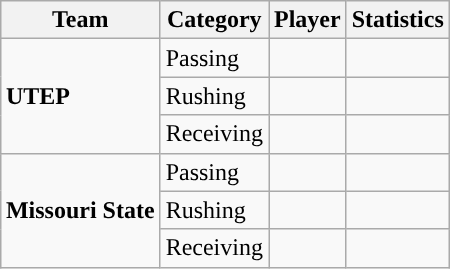<table class="wikitable" style="float: right;">
<tr>
<th>Team</th>
<th>Category</th>
<th>Player</th>
<th>Statistics</th>
</tr>
<tr>
<td rowspan=3><strong>UTEP</strong></td>
<td>Passing</td>
<td></td>
<td></td>
</tr>
<tr>
<td>Rushing</td>
<td></td>
<td></td>
</tr>
<tr>
<td>Receiving</td>
<td></td>
<td></td>
</tr>
<tr>
<td rowspan=3><strong>Missouri State</strong></td>
<td>Passing</td>
<td></td>
<td></td>
</tr>
<tr>
<td>Rushing</td>
<td></td>
<td></td>
</tr>
<tr>
<td>Receiving</td>
<td></td>
<td></td>
</tr>
</table>
